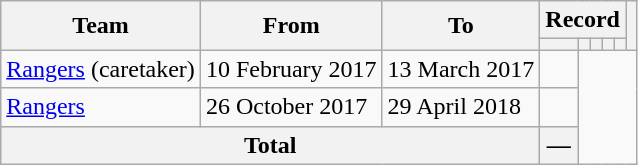<table class=wikitable style="text-align: center">
<tr>
<th rowspan=2>Team</th>
<th rowspan=2>From</th>
<th rowspan=2>To</th>
<th colspan=5>Record</th>
<th rowspan=2></th>
</tr>
<tr>
<th></th>
<th></th>
<th></th>
<th></th>
<th></th>
</tr>
<tr>
<td align=left><a href='#'>Rangers</a> (caretaker)</td>
<td align=left>10 February 2017</td>
<td align=left>13 March 2017<br></td>
<td></td>
</tr>
<tr>
<td align=left><a href='#'>Rangers</a></td>
<td align=left>26 October 2017</td>
<td align=left>29 April 2018<br></td>
<td></td>
</tr>
<tr>
<th colspan=3>Total<br></th>
<th>—</th>
</tr>
</table>
